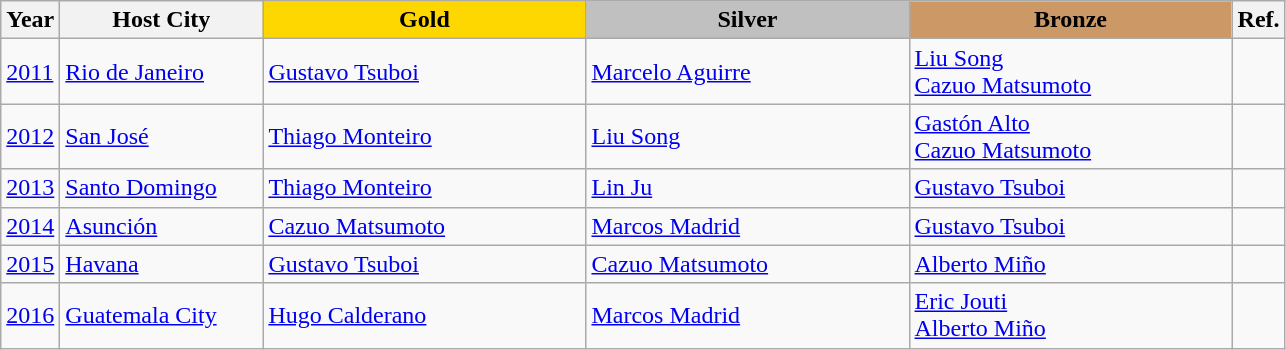<table class="wikitable">
<tr>
<th style="width:2em;">Year</th>
<th style="width:8em;">Host City</th>
<th style="background:gold; width:13em;">Gold</th>
<th style="background:silver; width:13em;">Silver</th>
<th style="background:#c96; width:13em;">Bronze</th>
<th style="width:1em;">Ref.</th>
</tr>
<tr>
<td><a href='#'>2011</a></td>
<td><a href='#'>Rio de Janeiro</a></td>
<td> <a href='#'>Gustavo Tsuboi</a></td>
<td> <a href='#'>Marcelo Aguirre</a></td>
<td> <a href='#'>Liu Song</a><br> <a href='#'>Cazuo Matsumoto</a></td>
<td></td>
</tr>
<tr>
<td><a href='#'>2012</a></td>
<td><a href='#'>San José</a></td>
<td> <a href='#'>Thiago Monteiro</a></td>
<td> <a href='#'>Liu Song</a></td>
<td> <a href='#'>Gastón Alto</a><br> <a href='#'>Cazuo Matsumoto</a></td>
<td></td>
</tr>
<tr>
<td><a href='#'>2013</a></td>
<td><a href='#'>Santo Domingo</a></td>
<td> <a href='#'>Thiago Monteiro</a></td>
<td> <a href='#'>Lin Ju</a></td>
<td> <a href='#'>Gustavo Tsuboi</a></td>
<td></td>
</tr>
<tr>
<td><a href='#'>2014</a></td>
<td><a href='#'>Asunción</a></td>
<td> <a href='#'>Cazuo Matsumoto</a></td>
<td> <a href='#'>Marcos Madrid</a></td>
<td> <a href='#'>Gustavo Tsuboi</a></td>
<td></td>
</tr>
<tr>
<td><a href='#'>2015</a></td>
<td><a href='#'>Havana</a></td>
<td> <a href='#'>Gustavo Tsuboi</a></td>
<td> <a href='#'>Cazuo Matsumoto</a></td>
<td> <a href='#'>Alberto Miño</a></td>
<td></td>
</tr>
<tr>
<td><a href='#'>2016</a></td>
<td><a href='#'>Guatemala City</a></td>
<td> <a href='#'>Hugo Calderano</a></td>
<td> <a href='#'>Marcos Madrid</a></td>
<td> <a href='#'>Eric Jouti</a><br> <a href='#'>Alberto Miño</a></td>
<td></td>
</tr>
</table>
